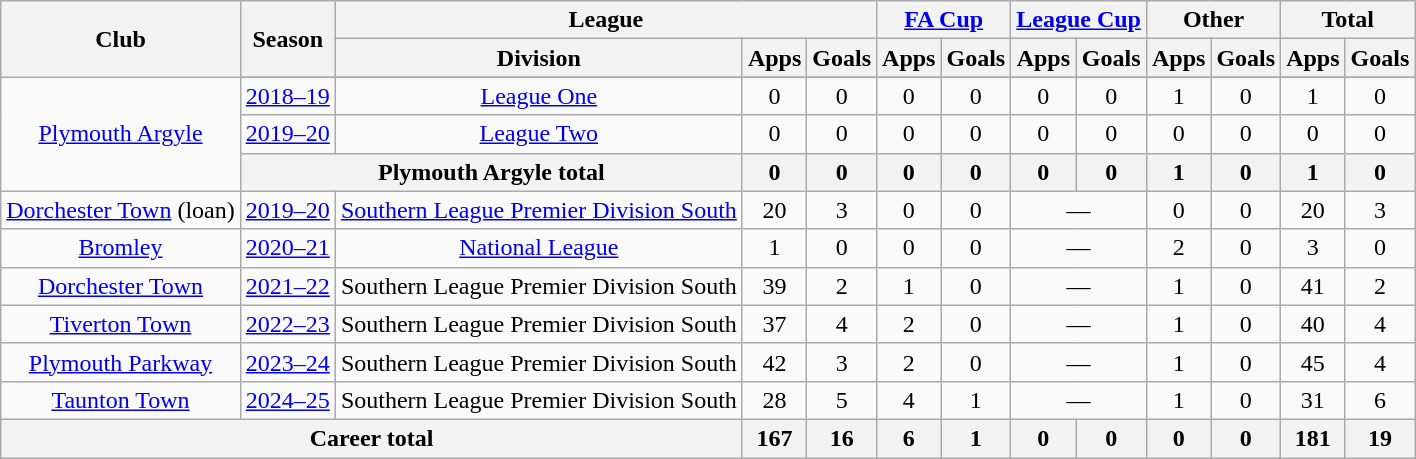<table class="wikitable" style="text-align:center">
<tr>
<th rowspan="2">Club</th>
<th rowspan="2">Season</th>
<th colspan="3">League</th>
<th colspan="2"><a href='#'>FA Cup</a></th>
<th colspan="2"><a href='#'>League Cup</a></th>
<th colspan="2">Other</th>
<th colspan="2">Total</th>
</tr>
<tr>
<th>Division</th>
<th>Apps</th>
<th>Goals</th>
<th>Apps</th>
<th>Goals</th>
<th>Apps</th>
<th>Goals</th>
<th>Apps</th>
<th>Goals</th>
<th>Apps</th>
<th>Goals</th>
</tr>
<tr>
<td rowspan="4"><a href='#'>Plymouth Argyle</a></td>
</tr>
<tr>
<td><a href='#'>2018–19</a></td>
<td><a href='#'>League One</a></td>
<td>0</td>
<td>0</td>
<td>0</td>
<td>0</td>
<td>0</td>
<td>0</td>
<td>1</td>
<td>0</td>
<td>1</td>
<td>0</td>
</tr>
<tr>
<td><a href='#'>2019–20</a></td>
<td><a href='#'>League Two</a></td>
<td>0</td>
<td>0</td>
<td>0</td>
<td>0</td>
<td>0</td>
<td>0</td>
<td>0</td>
<td>0</td>
<td>0</td>
<td>0</td>
</tr>
<tr>
<th colspan="2">Plymouth Argyle total</th>
<th>0</th>
<th>0</th>
<th>0</th>
<th>0</th>
<th>0</th>
<th>0</th>
<th>1</th>
<th>0</th>
<th>1</th>
<th>0</th>
</tr>
<tr>
<td><a href='#'>Dorchester Town</a> (loan)</td>
<td><a href='#'>2019–20</a></td>
<td><a href='#'>Southern League Premier Division South</a></td>
<td>20</td>
<td>3</td>
<td>0</td>
<td>0</td>
<td colspan="2">—</td>
<td>0</td>
<td>0</td>
<td>20</td>
<td>3</td>
</tr>
<tr>
<td><a href='#'>Bromley</a></td>
<td><a href='#'>2020–21</a></td>
<td><a href='#'>National League</a></td>
<td>1</td>
<td>0</td>
<td>0</td>
<td>0</td>
<td colspan="2">—</td>
<td>2</td>
<td>0</td>
<td>3</td>
<td>0</td>
</tr>
<tr>
<td><a href='#'>Dorchester Town</a></td>
<td><a href='#'>2021–22</a></td>
<td>Southern League Premier Division South</td>
<td>39</td>
<td>2</td>
<td>1</td>
<td>0</td>
<td colspan="2">—</td>
<td>1</td>
<td>0</td>
<td>41</td>
<td>2</td>
</tr>
<tr>
<td><a href='#'>Tiverton Town</a></td>
<td><a href='#'>2022–23</a></td>
<td>Southern League Premier Division South</td>
<td>37</td>
<td>4</td>
<td>2</td>
<td>0</td>
<td colspan="2">—</td>
<td>1</td>
<td>0</td>
<td>40</td>
<td>4</td>
</tr>
<tr>
<td><a href='#'>Plymouth Parkway</a></td>
<td><a href='#'>2023–24</a></td>
<td>Southern League Premier Division South</td>
<td>42</td>
<td>3</td>
<td>2</td>
<td>0</td>
<td colspan="2">—</td>
<td>1</td>
<td>0</td>
<td>45</td>
<td>4</td>
</tr>
<tr>
<td><a href='#'>Taunton Town</a></td>
<td><a href='#'>2024–25</a></td>
<td>Southern League Premier Division South</td>
<td>28</td>
<td>5</td>
<td>4</td>
<td>1</td>
<td colspan="2">—</td>
<td>1</td>
<td>0</td>
<td>31</td>
<td>6</td>
</tr>
<tr>
<th colspan="3">Career total</th>
<th>167</th>
<th>16</th>
<th>6</th>
<th>1</th>
<th>0</th>
<th>0</th>
<th>0</th>
<th>0</th>
<th>181</th>
<th>19</th>
</tr>
</table>
